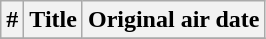<table class="wikitable">
<tr>
<th>#</th>
<th>Title</th>
<th>Original air date</th>
</tr>
<tr>
</tr>
</table>
